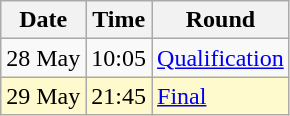<table class="wikitable">
<tr>
<th>Date</th>
<th>Time</th>
<th>Round</th>
</tr>
<tr>
<td>28 May</td>
<td>10:05</td>
<td><a href='#'>Qualification</a></td>
</tr>
<tr style=background:lemonchiffon>
<td>29 May</td>
<td>21:45</td>
<td><a href='#'>Final</a></td>
</tr>
</table>
